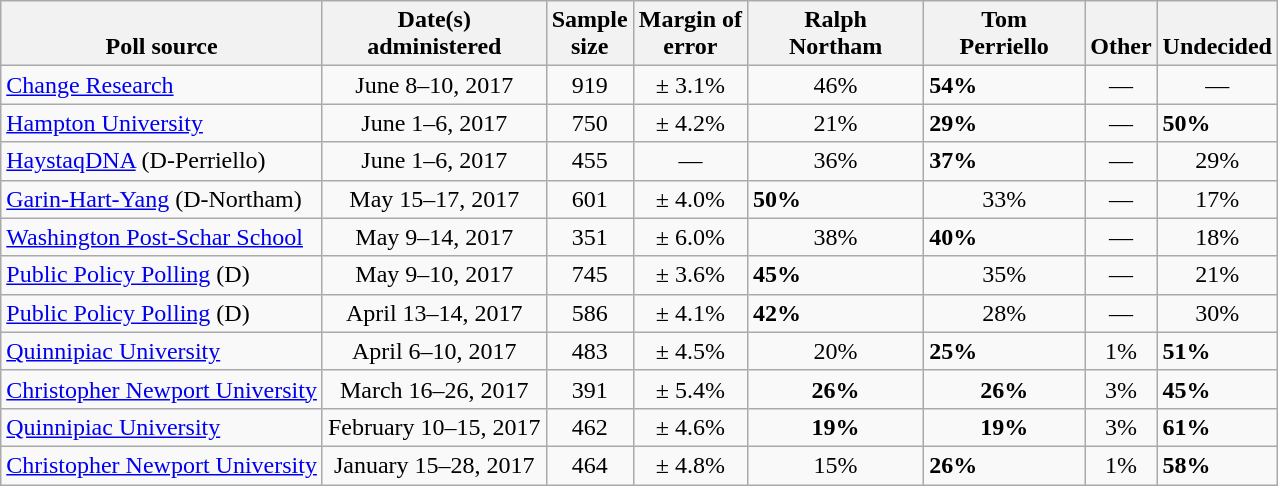<table class="wikitable">
<tr valign= bottom>
<th>Poll source</th>
<th>Date(s)<br>administered</th>
<th>Sample<br>size</th>
<th>Margin of<br>error</th>
<th style="width:110px;">Ralph<br>Northam</th>
<th style="width:100px;">Tom<br>Perriello</th>
<th>Other</th>
<th>Undecided</th>
</tr>
<tr>
<td><a href='#'>Change Research</a></td>
<td align=center>June 8–10, 2017</td>
<td align=center>919</td>
<td align=center>± 3.1%</td>
<td align=center>46%</td>
<td><strong>54%</strong></td>
<td align=center>—</td>
<td align=center>—</td>
</tr>
<tr>
<td><a href='#'>Hampton University</a></td>
<td align=center>June 1–6, 2017</td>
<td align=center>750</td>
<td align=center>± 4.2%</td>
<td align=center>21%</td>
<td><strong>29%</strong></td>
<td align=center>—</td>
<td><strong>50%</strong></td>
</tr>
<tr>
<td><a href='#'>HaystaqDNA</a> (D-Perriello)</td>
<td align=center>June 1–6, 2017</td>
<td align=center>455</td>
<td align=center>—</td>
<td align=center>36%</td>
<td><strong>37%</strong></td>
<td align=center>—</td>
<td align=center>29%</td>
</tr>
<tr>
<td><a href='#'>Garin-Hart-Yang</a> (D-Northam)</td>
<td align=center>May 15–17, 2017</td>
<td align=center>601</td>
<td align=center>± 4.0%</td>
<td><strong>50%</strong></td>
<td align=center>33%</td>
<td align=center>—</td>
<td align=center>17%</td>
</tr>
<tr>
<td><a href='#'>Washington Post-Schar School</a></td>
<td align=center>May 9–14, 2017</td>
<td align=center>351</td>
<td align=center>± 6.0%</td>
<td align=center>38%</td>
<td><strong>40%</strong></td>
<td align=center>—</td>
<td align=center>18%</td>
</tr>
<tr>
<td><a href='#'>Public Policy Polling</a> (D)</td>
<td align=center>May 9–10, 2017</td>
<td align=center>745</td>
<td align=center>± 3.6%</td>
<td><strong>45%</strong></td>
<td align=center>35%</td>
<td align=center>—</td>
<td align=center>21%</td>
</tr>
<tr>
<td><a href='#'>Public Policy Polling</a> (D)</td>
<td align=center>April 13–14, 2017</td>
<td align=center>586</td>
<td align=center>± 4.1%</td>
<td><strong>42%</strong></td>
<td align=center>28%</td>
<td align=center>—</td>
<td align=center>30%</td>
</tr>
<tr>
<td><a href='#'>Quinnipiac University</a></td>
<td align=center>April 6–10, 2017</td>
<td align=center>483</td>
<td align=center>± 4.5%</td>
<td align=center>20%</td>
<td><strong>25%</strong></td>
<td align=center>1%</td>
<td><strong>51%</strong></td>
</tr>
<tr>
<td><a href='#'>Christopher Newport University</a></td>
<td align=center>March 16–26, 2017</td>
<td align=center>391</td>
<td align=center>± 5.4%</td>
<td align=center><strong>26%</strong></td>
<td align=center><strong>26%</strong></td>
<td align=center>3%</td>
<td><strong>45%</strong></td>
</tr>
<tr>
<td><a href='#'>Quinnipiac University</a></td>
<td align=center>February 10–15, 2017</td>
<td align=center>462</td>
<td align=center>± 4.6%</td>
<td align=center><strong>19%</strong></td>
<td align=center><strong>19%</strong></td>
<td align=center>3%</td>
<td><strong>61%</strong></td>
</tr>
<tr>
<td><a href='#'>Christopher Newport University</a></td>
<td align=center>January 15–28, 2017</td>
<td align=center>464</td>
<td align=center>± 4.8%</td>
<td align=center>15%</td>
<td><strong>26%</strong></td>
<td align=center>1%</td>
<td><strong>58%</strong></td>
</tr>
</table>
